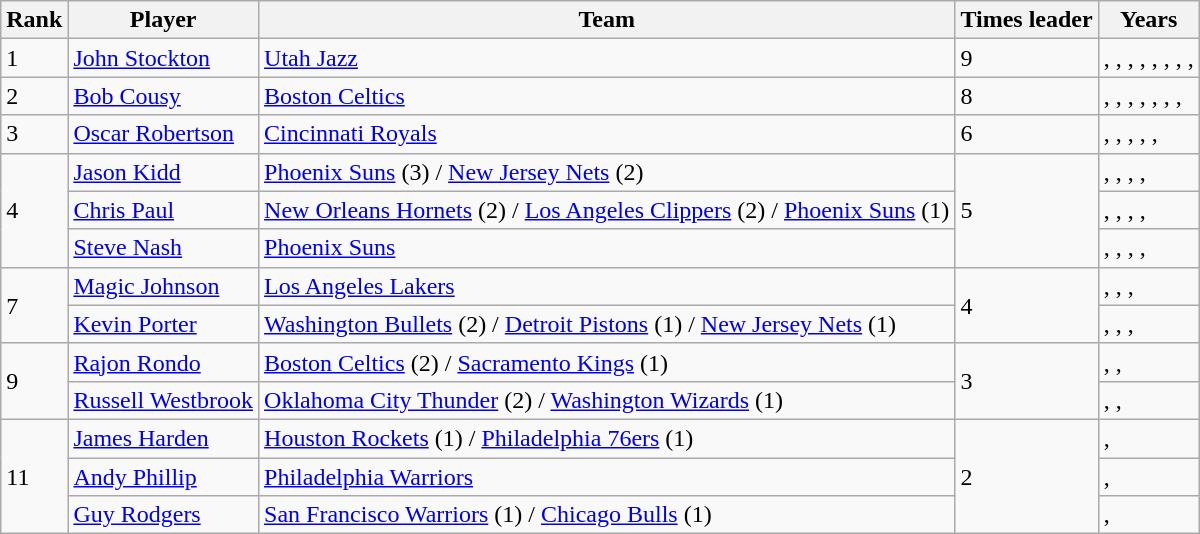<table class="wikitable">
<tr>
<th>Rank</th>
<th>Player</th>
<th>Team</th>
<th>Times leader</th>
<th>Years</th>
</tr>
<tr>
<td>1</td>
<td><a href='#'>John Stockton</a></td>
<td><a href='#'>Utah Jazz</a></td>
<td>9</td>
<td>, , , , , , , , </td>
</tr>
<tr>
<td>2</td>
<td><a href='#'>Bob Cousy</a></td>
<td><a href='#'>Boston Celtics</a></td>
<td>8</td>
<td>, , , , , , , </td>
</tr>
<tr>
<td>3</td>
<td><a href='#'>Oscar Robertson</a></td>
<td><a href='#'>Cincinnati Royals</a></td>
<td>6</td>
<td>, , , , , </td>
</tr>
<tr>
<td rowspan="3">4</td>
<td><a href='#'>Jason Kidd</a></td>
<td><a href='#'>Phoenix Suns</a> (3) / <a href='#'>New Jersey Nets</a> (2)</td>
<td rowspan="3">5</td>
<td>, , , , </td>
</tr>
<tr>
<td><a href='#'>Chris Paul</a></td>
<td><a href='#'>New Orleans Hornets</a> (2) / <a href='#'>Los Angeles Clippers</a> (2) / <a href='#'>Phoenix Suns</a> (1)</td>
<td>, , , , </td>
</tr>
<tr>
<td><a href='#'>Steve Nash</a></td>
<td><a href='#'>Phoenix Suns</a></td>
<td>, , , , </td>
</tr>
<tr>
<td rowspan="2">7</td>
<td><a href='#'>Magic Johnson</a></td>
<td><a href='#'>Los Angeles Lakers</a></td>
<td rowspan="2">4</td>
<td>, , , </td>
</tr>
<tr>
<td><a href='#'>Kevin Porter</a></td>
<td><a href='#'>Washington Bullets</a> (2) / <a href='#'>Detroit Pistons</a> (1) / <a href='#'>New Jersey Nets</a> (1)</td>
<td>, , , </td>
</tr>
<tr>
<td rowspan="2">9</td>
<td><a href='#'>Rajon Rondo</a></td>
<td><a href='#'>Boston Celtics</a> (2) / <a href='#'>Sacramento Kings</a> (1)</td>
<td rowspan="2">3</td>
<td>, , </td>
</tr>
<tr>
<td><a href='#'>Russell Westbrook</a></td>
<td><a href='#'>Oklahoma City Thunder</a> (2) / <a href='#'>Washington Wizards</a> (1)</td>
<td>, , </td>
</tr>
<tr>
<td rowspan="3">11</td>
<td><a href='#'>James Harden</a></td>
<td><a href='#'>Houston Rockets</a> (1) / <a href='#'>Philadelphia 76ers</a> (1)</td>
<td rowspan="3">2</td>
<td>, </td>
</tr>
<tr>
<td><a href='#'>Andy Phillip</a></td>
<td><a href='#'>Philadelphia Warriors</a></td>
<td>, </td>
</tr>
<tr>
<td><a href='#'>Guy Rodgers</a></td>
<td><a href='#'>San Francisco Warriors</a> (1) / <a href='#'>Chicago Bulls</a> (1)</td>
<td>, </td>
</tr>
</table>
